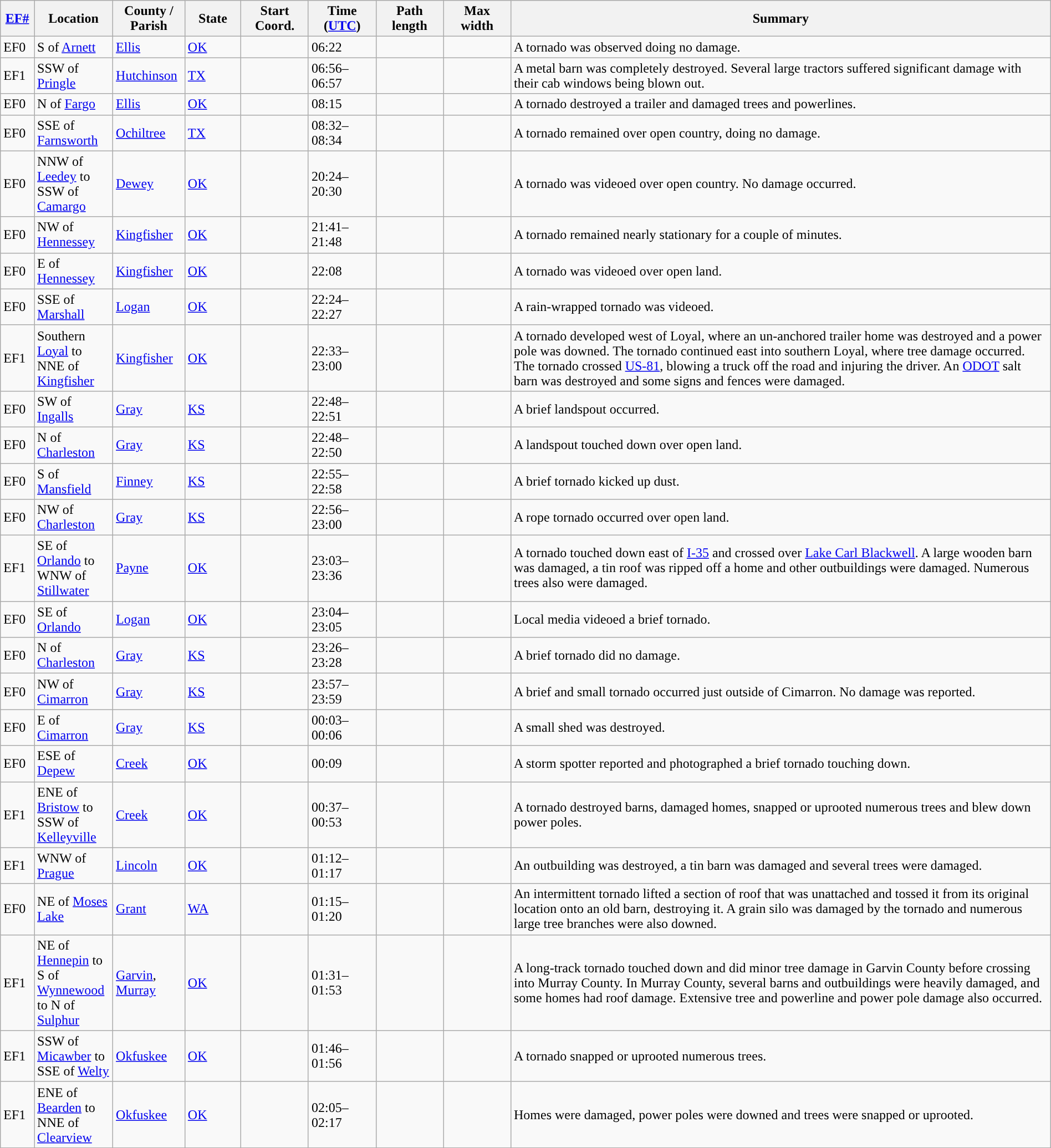<table class="wikitable sortable" style="width:100%;">
<tr>
<th scope="col"  style="width:3%; text-align:center;"><a href='#'>EF#</a></th>
<th scope="col"  style="width:7%; text-align:center;" class="unsortable">Location</th>
<th scope="col"  style="width:6%; text-align:center;" class="unsortable">County / Parish</th>
<th scope="col"  style="width:5%; text-align:center;">State</th>
<th scope="col"  style="width:6%; text-align:center;">Start Coord.</th>
<th scope="col"  style="width:6%; text-align:center;">Time (<a href='#'>UTC</a>)</th>
<th scope="col"  style="width:6%; text-align:center;">Path length</th>
<th scope="col"  style="width:6%; text-align:center;">Max width</th>
<th scope="col" class="unsortable" style="width:48%; text-align:center;">Summary</th>
</tr>
<tr>
<td>EF0</td>
<td>S of <a href='#'>Arnett</a></td>
<td><a href='#'>Ellis</a></td>
<td><a href='#'>OK</a></td>
<td></td>
<td>06:22</td>
<td></td>
<td></td>
<td>A tornado was observed doing no damage.</td>
</tr>
<tr>
<td>EF1</td>
<td>SSW of <a href='#'>Pringle</a></td>
<td><a href='#'>Hutchinson</a></td>
<td><a href='#'>TX</a></td>
<td></td>
<td>06:56–06:57</td>
<td></td>
<td></td>
<td>A metal barn was completely destroyed. Several large tractors suffered significant damage with their cab windows being blown out.</td>
</tr>
<tr>
<td>EF0</td>
<td>N of <a href='#'>Fargo</a></td>
<td><a href='#'>Ellis</a></td>
<td><a href='#'>OK</a></td>
<td></td>
<td>08:15</td>
<td></td>
<td></td>
<td>A tornado destroyed a trailer and damaged trees and powerlines.</td>
</tr>
<tr>
<td>EF0</td>
<td>SSE of <a href='#'>Farnsworth</a></td>
<td><a href='#'>Ochiltree</a></td>
<td><a href='#'>TX</a></td>
<td></td>
<td>08:32–08:34</td>
<td></td>
<td></td>
<td>A tornado remained over open country, doing no damage.</td>
</tr>
<tr>
<td>EF0</td>
<td>NNW of <a href='#'>Leedey</a> to SSW of <a href='#'>Camargo</a></td>
<td><a href='#'>Dewey</a></td>
<td><a href='#'>OK</a></td>
<td></td>
<td>20:24–20:30</td>
<td></td>
<td></td>
<td>A tornado was videoed over open country. No damage occurred.</td>
</tr>
<tr>
<td>EF0</td>
<td>NW of <a href='#'>Hennessey</a></td>
<td><a href='#'>Kingfisher</a></td>
<td><a href='#'>OK</a></td>
<td></td>
<td>21:41–21:48</td>
<td></td>
<td></td>
<td>A tornado remained nearly stationary for a couple of minutes.</td>
</tr>
<tr>
<td>EF0</td>
<td>E of <a href='#'>Hennessey</a></td>
<td><a href='#'>Kingfisher</a></td>
<td><a href='#'>OK</a></td>
<td></td>
<td>22:08</td>
<td></td>
<td></td>
<td>A tornado was videoed over open land.</td>
</tr>
<tr>
<td>EF0</td>
<td>SSE of <a href='#'>Marshall</a></td>
<td><a href='#'>Logan</a></td>
<td><a href='#'>OK</a></td>
<td></td>
<td>22:24–22:27</td>
<td></td>
<td></td>
<td>A rain-wrapped tornado was videoed.</td>
</tr>
<tr>
<td>EF1</td>
<td>Southern <a href='#'>Loyal</a> to NNE of <a href='#'>Kingfisher</a></td>
<td><a href='#'>Kingfisher</a></td>
<td><a href='#'>OK</a></td>
<td></td>
<td>22:33–23:00</td>
<td></td>
<td></td>
<td>A tornado developed west of Loyal, where an un-anchored trailer home was destroyed and a power pole was downed. The tornado continued east into southern Loyal, where tree damage occurred. The tornado crossed <a href='#'>US-81</a>, blowing a truck off the road and injuring the driver. An <a href='#'>ODOT</a> salt barn was destroyed and some signs and fences were damaged.</td>
</tr>
<tr>
<td>EF0</td>
<td>SW of <a href='#'>Ingalls</a></td>
<td><a href='#'>Gray</a></td>
<td><a href='#'>KS</a></td>
<td></td>
<td>22:48–22:51</td>
<td></td>
<td></td>
<td>A brief landspout occurred.</td>
</tr>
<tr>
<td>EF0</td>
<td>N of <a href='#'>Charleston</a></td>
<td><a href='#'>Gray</a></td>
<td><a href='#'>KS</a></td>
<td></td>
<td>22:48–22:50</td>
<td></td>
<td></td>
<td>A landspout touched down over open land.</td>
</tr>
<tr>
<td>EF0</td>
<td>S of <a href='#'>Mansfield</a></td>
<td><a href='#'>Finney</a></td>
<td><a href='#'>KS</a></td>
<td></td>
<td>22:55–22:58</td>
<td></td>
<td></td>
<td>A brief tornado kicked up dust.</td>
</tr>
<tr>
<td>EF0</td>
<td>NW of <a href='#'>Charleston</a></td>
<td><a href='#'>Gray</a></td>
<td><a href='#'>KS</a></td>
<td></td>
<td>22:56–23:00</td>
<td></td>
<td></td>
<td>A rope tornado occurred over open land.</td>
</tr>
<tr>
<td>EF1</td>
<td>SE of <a href='#'>Orlando</a> to WNW of <a href='#'>Stillwater</a></td>
<td><a href='#'>Payne</a></td>
<td><a href='#'>OK</a></td>
<td></td>
<td>23:03–23:36</td>
<td></td>
<td></td>
<td>A tornado touched down east of <a href='#'>I-35</a> and crossed over <a href='#'>Lake Carl Blackwell</a>. A large wooden barn was damaged, a tin roof was ripped off a home and other outbuildings were damaged. Numerous trees also were damaged.</td>
</tr>
<tr>
<td>EF0</td>
<td>SE of <a href='#'>Orlando</a></td>
<td><a href='#'>Logan</a></td>
<td><a href='#'>OK</a></td>
<td></td>
<td>23:04–23:05</td>
<td></td>
<td></td>
<td>Local media videoed a brief tornado.</td>
</tr>
<tr>
<td>EF0</td>
<td>N of <a href='#'>Charleston</a></td>
<td><a href='#'>Gray</a></td>
<td><a href='#'>KS</a></td>
<td></td>
<td>23:26–23:28</td>
<td></td>
<td></td>
<td>A brief tornado did no damage.</td>
</tr>
<tr>
<td>EF0</td>
<td>NW of <a href='#'>Cimarron</a></td>
<td><a href='#'>Gray</a></td>
<td><a href='#'>KS</a></td>
<td></td>
<td>23:57–23:59</td>
<td></td>
<td></td>
<td>A brief and small tornado occurred just outside of Cimarron. No damage was reported.</td>
</tr>
<tr>
<td>EF0</td>
<td>E of <a href='#'>Cimarron</a></td>
<td><a href='#'>Gray</a></td>
<td><a href='#'>KS</a></td>
<td></td>
<td>00:03–00:06</td>
<td></td>
<td></td>
<td>A small shed was destroyed.</td>
</tr>
<tr>
<td>EF0</td>
<td>ESE of <a href='#'>Depew</a></td>
<td><a href='#'>Creek</a></td>
<td><a href='#'>OK</a></td>
<td></td>
<td>00:09</td>
<td></td>
<td></td>
<td>A storm spotter reported and photographed a brief tornado touching down.</td>
</tr>
<tr>
<td>EF1</td>
<td>ENE of <a href='#'>Bristow</a> to SSW of <a href='#'>Kelleyville</a></td>
<td><a href='#'>Creek</a></td>
<td><a href='#'>OK</a></td>
<td></td>
<td>00:37–00:53</td>
<td></td>
<td></td>
<td>A tornado destroyed barns, damaged homes, snapped or uprooted numerous trees and blew down power poles.</td>
</tr>
<tr>
<td>EF1</td>
<td>WNW of <a href='#'>Prague</a></td>
<td><a href='#'>Lincoln</a></td>
<td><a href='#'>OK</a></td>
<td></td>
<td>01:12–01:17</td>
<td></td>
<td></td>
<td>An outbuilding was destroyed, a tin barn was damaged and several trees were damaged.</td>
</tr>
<tr>
<td>EF0</td>
<td>NE of <a href='#'>Moses Lake</a></td>
<td><a href='#'>Grant</a></td>
<td><a href='#'>WA</a></td>
<td></td>
<td>01:15–01:20</td>
<td></td>
<td></td>
<td>An intermittent tornado lifted a section of roof that was unattached and tossed it  from its original location onto an old barn, destroying it. A grain silo was damaged by the tornado and numerous large tree branches were also downed.</td>
</tr>
<tr>
<td>EF1</td>
<td>NE of <a href='#'>Hennepin</a> to S of <a href='#'>Wynnewood</a> to N of <a href='#'>Sulphur</a></td>
<td><a href='#'>Garvin</a>, <a href='#'>Murray</a></td>
<td><a href='#'>OK</a></td>
<td></td>
<td>01:31–01:53</td>
<td></td>
<td></td>
<td>A long-track tornado touched down and did minor tree damage in Garvin County before crossing into Murray County. In Murray County, several barns and outbuildings were heavily damaged, and some homes had roof damage. Extensive tree and powerline and power pole damage also occurred.</td>
</tr>
<tr>
<td>EF1</td>
<td>SSW of <a href='#'>Micawber</a> to SSE of <a href='#'>Welty</a></td>
<td><a href='#'>Okfuskee</a></td>
<td><a href='#'>OK</a></td>
<td></td>
<td>01:46–01:56</td>
<td></td>
<td></td>
<td>A tornado snapped or uprooted numerous trees.</td>
</tr>
<tr>
<td>EF1</td>
<td>ENE of <a href='#'>Bearden</a> to NNE of <a href='#'>Clearview</a></td>
<td><a href='#'>Okfuskee</a></td>
<td><a href='#'>OK</a></td>
<td></td>
<td>02:05–02:17</td>
<td></td>
<td></td>
<td>Homes were damaged, power poles were downed and trees were snapped or uprooted.</td>
</tr>
<tr>
</tr>
</table>
